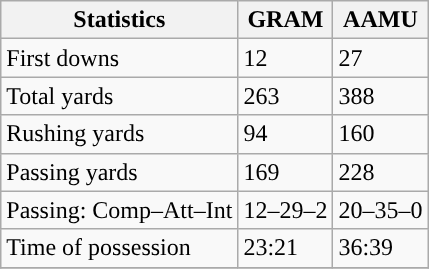<table class="wikitable" style="float: left;">
<tr>
<th>Statistics</th>
<th>GRAM</th>
<th>AAMU</th>
</tr>
<tr>
<td>First downs</td>
<td>12</td>
<td>27</td>
</tr>
<tr>
<td>Total yards</td>
<td>263</td>
<td>388</td>
</tr>
<tr>
<td>Rushing yards</td>
<td>94</td>
<td>160</td>
</tr>
<tr>
<td>Passing yards</td>
<td>169</td>
<td>228</td>
</tr>
<tr>
<td>Passing: Comp–Att–Int</td>
<td>12–29–2</td>
<td>20–35–0</td>
</tr>
<tr>
<td>Time of possession</td>
<td>23:21</td>
<td>36:39</td>
</tr>
<tr>
</tr>
</table>
